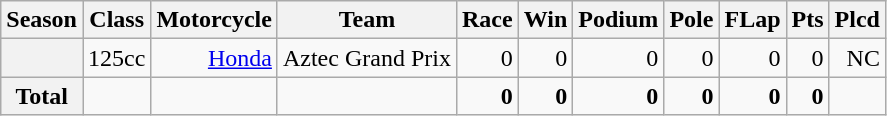<table class="wikitable" style=text-align:right>
<tr>
<th>Season</th>
<th>Class</th>
<th>Motorcycle</th>
<th>Team</th>
<th>Race</th>
<th>Win</th>
<th>Podium</th>
<th>Pole</th>
<th>FLap</th>
<th>Pts</th>
<th>Plcd</th>
</tr>
<tr>
<th></th>
<td>125cc</td>
<td><a href='#'>Honda</a></td>
<td>Aztec Grand Prix</td>
<td>0</td>
<td>0</td>
<td>0</td>
<td>0</td>
<td>0</td>
<td>0</td>
<td>NC</td>
</tr>
<tr>
<th>Total</th>
<td></td>
<td></td>
<td></td>
<td><strong>0</strong></td>
<td><strong>0</strong></td>
<td><strong>0</strong></td>
<td><strong>0</strong></td>
<td><strong>0</strong></td>
<td><strong>0</strong></td>
<td></td>
</tr>
</table>
